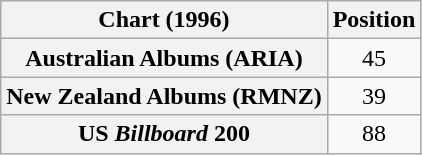<table class="wikitable sortable plainrowheaders" style="text-align:center">
<tr>
<th scope="col">Chart (1996)</th>
<th scope="col">Position</th>
</tr>
<tr>
<th scope="row">Australian Albums (ARIA)</th>
<td>45</td>
</tr>
<tr>
<th scope="row">New Zealand Albums (RMNZ)</th>
<td>39</td>
</tr>
<tr>
<th scope="row">US <em>Billboard</em> 200</th>
<td>88</td>
</tr>
</table>
